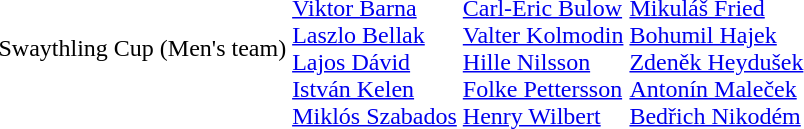<table>
<tr>
<td rowspan=2>Swaythling Cup (Men's team)<br></td>
<td rowspan=2><br><a href='#'>Viktor Barna</a><br><a href='#'>Laszlo Bellak</a><br><a href='#'>Lajos Dávid</a><br><a href='#'>István Kelen</a><br><a href='#'>Miklós Szabados</a></td>
<td rowspan=2><br><a href='#'>Carl-Eric Bulow</a><br><a href='#'>Valter Kolmodin</a><br><a href='#'>Hille Nilsson</a><br><a href='#'>Folke Pettersson</a><br><a href='#'>Henry Wilbert</a></td>
<td><br><a href='#'>Mikuláš Fried</a><br><a href='#'>Bohumil Hajek</a><br><a href='#'>Zdeněk Heydušek</a><br><a href='#'>Antonín Maleček</a><br><a href='#'>Bedřich Nikodém</a></td>
</tr>
</table>
